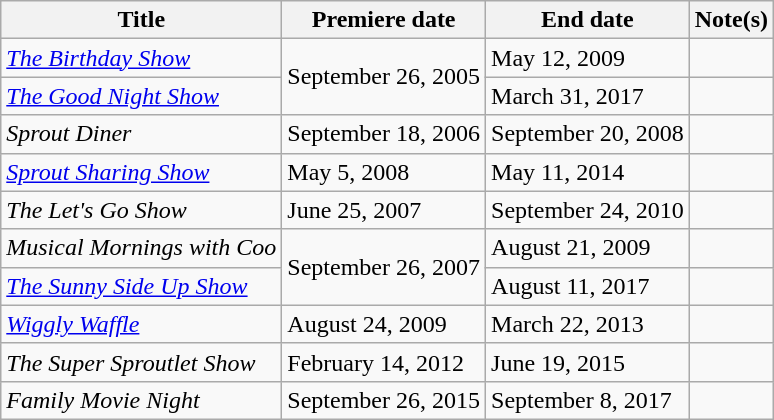<table class="wikitable sortable">
<tr>
<th>Title</th>
<th>Premiere date</th>
<th>End date</th>
<th>Note(s)</th>
</tr>
<tr>
<td><em><a href='#'>The Birthday Show</a></em></td>
<td rowspan=2>September 26, 2005</td>
<td>May 12, 2009</td>
<td></td>
</tr>
<tr>
<td><em><a href='#'>The Good Night Show</a></em></td>
<td>March 31, 2017</td>
<td></td>
</tr>
<tr>
<td><em>Sprout Diner</em></td>
<td>September 18, 2006</td>
<td>September 20, 2008</td>
<td></td>
</tr>
<tr>
<td><em><a href='#'>Sprout Sharing Show</a></em></td>
<td>May 5, 2008</td>
<td>May 11, 2014</td>
<td></td>
</tr>
<tr>
<td><em>The Let's Go Show</em></td>
<td>June 25, 2007</td>
<td>September 24, 2010</td>
<td></td>
</tr>
<tr>
<td><em>Musical Mornings with Coo</em></td>
<td rowspan=2>September 26, 2007</td>
<td>August 21, 2009</td>
<td></td>
</tr>
<tr>
<td><em><a href='#'>The Sunny Side Up Show</a></em></td>
<td>August 11, 2017</td>
<td></td>
</tr>
<tr>
<td><em><a href='#'>Wiggly Waffle</a></em></td>
<td>August 24, 2009</td>
<td>March 22, 2013</td>
<td></td>
</tr>
<tr>
<td><em>The Super Sproutlet Show</em></td>
<td>February 14, 2012</td>
<td>June 19, 2015</td>
<td></td>
</tr>
<tr>
<td><em>Family Movie Night</em></td>
<td>September 26, 2015</td>
<td>September 8, 2017</td>
<td></td>
</tr>
</table>
